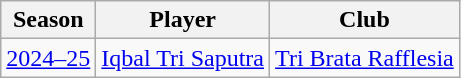<table class="wikitable">
<tr>
<th>Season</th>
<th>Player</th>
<th>Club</th>
</tr>
<tr>
<td align=center><a href='#'>2024–25</a></td>
<td> <a href='#'>Iqbal Tri Saputra</a></td>
<td><a href='#'>Tri Brata Rafflesia</a></td>
</tr>
</table>
